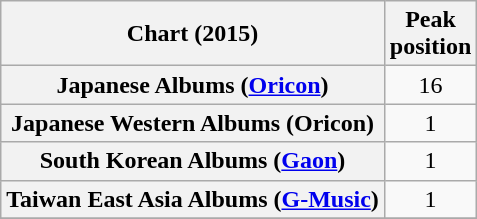<table class="wikitable plainrowheaders sortable" style="text-align:center;">
<tr>
<th>Chart (2015)</th>
<th>Peak<br>position</th>
</tr>
<tr>
<th scope="row">Japanese Albums (<a href='#'>Oricon</a>)</th>
<td>16</td>
</tr>
<tr>
<th scope="row">Japanese Western Albums (Oricon)</th>
<td>1</td>
</tr>
<tr>
<th scope="row">South Korean Albums (<a href='#'>Gaon</a>)</th>
<td>1</td>
</tr>
<tr>
<th scope="row">Taiwan East Asia Albums (<a href='#'>G-Music</a>)</th>
<td>1</td>
</tr>
<tr>
</tr>
</table>
